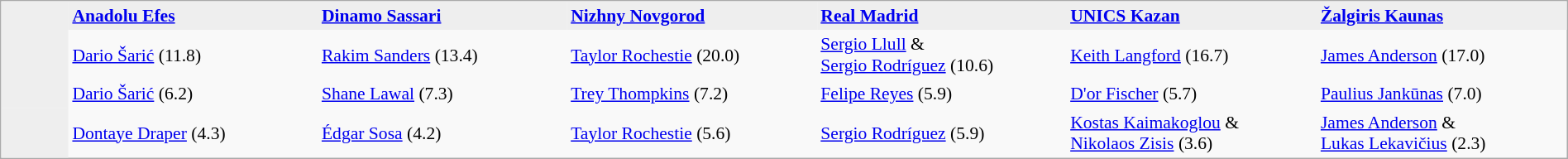<table cellspacing="0" cellpadding="3" style="background-color: #f9f9f9; font-size: 90%; text-align: right; border:1px solid #aaa;">
<tr>
<th width=50 bgcolor=#eee></th>
<th bgcolor=#eee align=left width=200> <a href='#'>Anadolu Efes</a></th>
<th bgcolor=#eee align=left width=200> <a href='#'>Dinamo Sassari</a></th>
<th bgcolor=#eee align=left width=200> <a href='#'>Nizhny Novgorod</a></th>
<th bgcolor=#eee align=left width=200> <a href='#'>Real Madrid</a></th>
<th bgcolor=#eee align=left width=200> <a href='#'>UNICS Kazan</a></th>
<th bgcolor=#eee align=left width=200> <a href='#'>Žalgiris Kaunas</a></th>
</tr>
<tr style=>
<td bgcolor=#eee></td>
<td align=left> <a href='#'>Dario Šarić</a> (11.8)</td>
<td align=left> <a href='#'>Rakim Sanders</a> (13.4)</td>
<td align=left> <a href='#'>Taylor Rochestie</a> (20.0)</td>
<td align=left> <a href='#'>Sergio Llull</a> & <br> <a href='#'>Sergio Rodríguez</a> (10.6)</td>
<td align=left> <a href='#'>Keith Langford</a> (16.7)</td>
<td align=left> <a href='#'>James Anderson</a> (17.0)</td>
</tr>
<tr style=>
<td bgcolor=#eee></td>
<td align=left> <a href='#'>Dario Šarić</a> (6.2)</td>
<td align=left> <a href='#'>Shane Lawal</a> (7.3)</td>
<td align=left> <a href='#'>Trey Thompkins</a> (7.2)</td>
<td align=left> <a href='#'>Felipe Reyes</a> (5.9)</td>
<td align=left> <a href='#'>D'or Fischer</a> (5.7)</td>
<td align=left> <a href='#'>Paulius Jankūnas</a> (7.0)</td>
</tr>
<tr style=>
<td bgcolor=#eee></td>
<td align=left> <a href='#'>Dontaye Draper</a> (4.3)</td>
<td align=left> <a href='#'>Édgar Sosa</a> (4.2)</td>
<td align=left> <a href='#'>Taylor Rochestie</a> (5.6)</td>
<td align=left> <a href='#'>Sergio Rodríguez</a> (5.9)</td>
<td align=left> <a href='#'>Kostas Kaimakoglou</a> & <br> <a href='#'>Nikolaos Zisis</a> (3.6)</td>
<td align=left> <a href='#'>James Anderson</a> & <br> <a href='#'>Lukas Lekavičius</a> (2.3)</td>
</tr>
</table>
